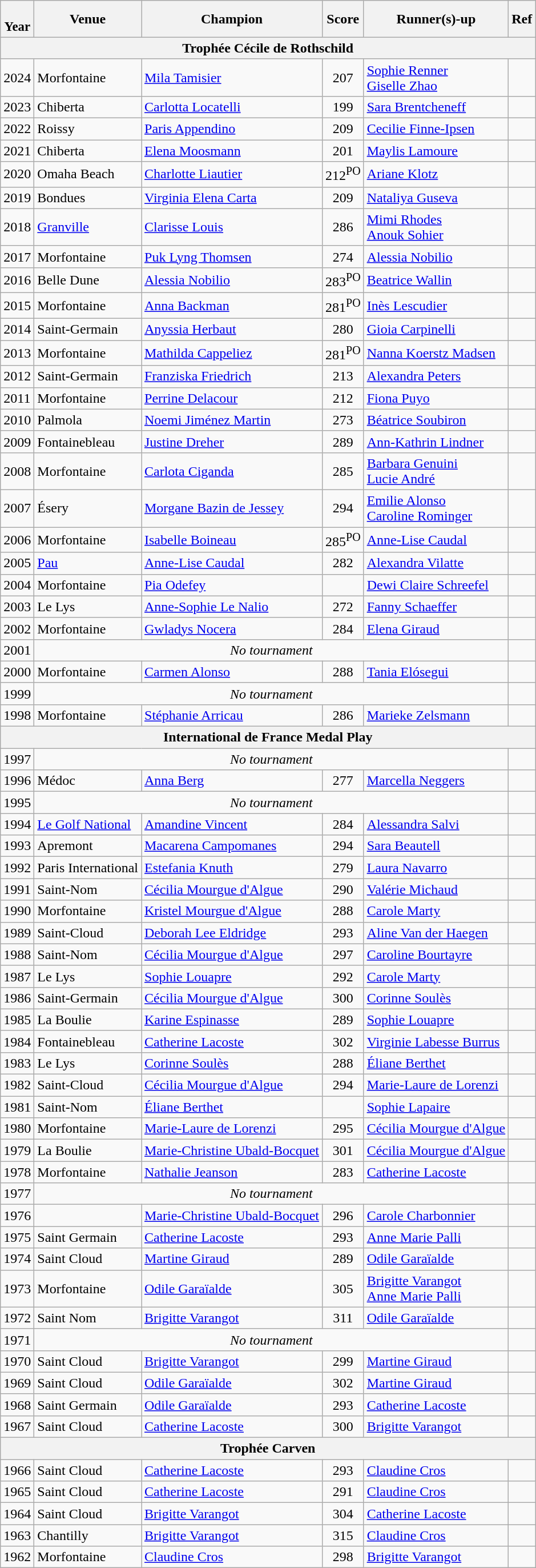<table class="wikitable plainrowheaders">
<tr>
<th class="wikitable sortable" style="font-size:95%"><br>Year</th>
<th>Venue</th>
<th>Champion</th>
<th>Score</th>
<th>Runner(s)-up</th>
<th>Ref</th>
</tr>
<tr>
<th colspan=8>Trophée Cécile de Rothschild</th>
</tr>
<tr>
<td>2024</td>
<td>Morfontaine</td>
<td> <a href='#'>Mila Tamisier</a></td>
<td align=center>207</td>
<td> <a href='#'>Sophie Renner</a><br> <a href='#'>Giselle Zhao</a></td>
<td></td>
</tr>
<tr>
<td>2023</td>
<td>Chiberta</td>
<td> <a href='#'>Carlotta Locatelli</a></td>
<td align=center>199</td>
<td> <a href='#'>Sara Brentcheneff</a></td>
<td></td>
</tr>
<tr>
<td>2022</td>
<td>Roissy</td>
<td> <a href='#'>Paris Appendino</a></td>
<td align=center>209</td>
<td> <a href='#'>Cecilie Finne-Ipsen</a></td>
<td></td>
</tr>
<tr>
<td>2021</td>
<td>Chiberta</td>
<td> <a href='#'>Elena Moosmann</a></td>
<td align=center>201</td>
<td> <a href='#'>Maylis Lamoure</a></td>
<td></td>
</tr>
<tr>
<td>2020</td>
<td>Omaha Beach</td>
<td> <a href='#'>Charlotte Liautier</a></td>
<td align=center>212<sup>PO</sup></td>
<td> <a href='#'>Ariane Klotz</a></td>
<td></td>
</tr>
<tr>
<td>2019</td>
<td>Bondues</td>
<td> <a href='#'>Virginia Elena Carta</a></td>
<td align=center>209</td>
<td> <a href='#'>Nataliya Guseva</a></td>
<td></td>
</tr>
<tr>
<td>2018</td>
<td><a href='#'>Granville</a></td>
<td> <a href='#'>Clarisse Louis</a></td>
<td align=center>286</td>
<td> <a href='#'>Mimi Rhodes</a><br> <a href='#'>Anouk Sohier</a></td>
<td></td>
</tr>
<tr>
<td>2017</td>
<td>Morfontaine</td>
<td> <a href='#'>Puk Lyng Thomsen</a></td>
<td align=center>274</td>
<td> <a href='#'>Alessia Nobilio</a></td>
<td></td>
</tr>
<tr>
<td>2016</td>
<td>Belle Dune</td>
<td> <a href='#'>Alessia Nobilio</a></td>
<td align=center>283<sup>PO</sup></td>
<td> <a href='#'>Beatrice Wallin</a></td>
<td></td>
</tr>
<tr>
<td>2015</td>
<td>Morfontaine</td>
<td> <a href='#'>Anna Backman</a></td>
<td align=center>281<sup>PO</sup></td>
<td> <a href='#'>Inès Lescudier</a></td>
<td></td>
</tr>
<tr>
<td>2014</td>
<td>Saint-Germain</td>
<td> <a href='#'>Anyssia Herbaut</a></td>
<td align=center>280</td>
<td> <a href='#'>Gioia Carpinelli</a></td>
<td></td>
</tr>
<tr>
<td>2013</td>
<td>Morfontaine</td>
<td> <a href='#'>Mathilda Cappeliez</a></td>
<td align=center>281<sup>PO</sup></td>
<td> <a href='#'>Nanna Koerstz Madsen</a></td>
<td></td>
</tr>
<tr>
<td>2012</td>
<td>Saint-Germain</td>
<td> <a href='#'>Franziska Friedrich</a></td>
<td align=center>213</td>
<td> <a href='#'>Alexandra Peters</a></td>
<td></td>
</tr>
<tr>
<td>2011</td>
<td>Morfontaine</td>
<td> <a href='#'>Perrine Delacour</a></td>
<td align=center>212</td>
<td> <a href='#'>Fiona Puyo</a></td>
<td></td>
</tr>
<tr>
<td>2010</td>
<td>Palmola</td>
<td> <a href='#'>Noemi Jiménez Martin</a></td>
<td align=center>273</td>
<td> <a href='#'>Béatrice Soubiron</a></td>
<td></td>
</tr>
<tr>
<td>2009</td>
<td>Fontainebleau</td>
<td> <a href='#'>Justine Dreher</a></td>
<td align=center>289</td>
<td> <a href='#'>Ann-Kathrin Lindner</a></td>
<td></td>
</tr>
<tr>
<td>2008</td>
<td>Morfontaine</td>
<td> <a href='#'>Carlota Ciganda</a></td>
<td align=center>285</td>
<td> <a href='#'>Barbara Genuini</a><br> <a href='#'>Lucie André</a></td>
<td></td>
</tr>
<tr>
<td>2007</td>
<td>Ésery</td>
<td> <a href='#'>Morgane Bazin de Jessey</a></td>
<td align=center>294</td>
<td> <a href='#'>Emilie Alonso</a><br> <a href='#'>Caroline Rominger</a></td>
<td></td>
</tr>
<tr>
<td>2006</td>
<td>Morfontaine</td>
<td> <a href='#'>Isabelle Boineau</a></td>
<td align=center>285<sup>PO</sup></td>
<td> <a href='#'>Anne-Lise Caudal</a></td>
<td></td>
</tr>
<tr>
<td>2005</td>
<td><a href='#'>Pau</a></td>
<td> <a href='#'>Anne-Lise Caudal</a></td>
<td align=center>282</td>
<td> <a href='#'>Alexandra Vilatte</a></td>
<td></td>
</tr>
<tr>
<td>2004</td>
<td>Morfontaine</td>
<td> <a href='#'>Pia Odefey</a></td>
<td align=center></td>
<td> <a href='#'>Dewi Claire Schreefel</a></td>
<td></td>
</tr>
<tr>
<td>2003</td>
<td>Le Lys</td>
<td> <a href='#'>Anne-Sophie Le Nalio</a></td>
<td align=center>272</td>
<td> <a href='#'>Fanny Schaeffer</a></td>
<td></td>
</tr>
<tr>
<td>2002</td>
<td>Morfontaine</td>
<td> <a href='#'>Gwladys Nocera</a></td>
<td align=center>284</td>
<td> <a href='#'>Elena Giraud</a></td>
<td></td>
</tr>
<tr>
<td>2001</td>
<td colspan=4 align=center><em>No tournament</em></td>
</tr>
<tr>
<td>2000</td>
<td>Morfontaine</td>
<td> <a href='#'>Carmen Alonso</a></td>
<td align=center>288</td>
<td> <a href='#'>Tania Elósegui</a></td>
<td></td>
</tr>
<tr>
<td>1999</td>
<td colspan=4 align=center><em>No tournament</em></td>
</tr>
<tr>
<td>1998</td>
<td>Morfontaine</td>
<td> <a href='#'>Stéphanie Arricau</a></td>
<td align=center>286</td>
<td> <a href='#'>Marieke Zelsmann</a></td>
<td></td>
</tr>
<tr>
<th colspan=8>International de France Medal Play</th>
</tr>
<tr>
<td>1997</td>
<td colspan=4 align=center><em>No tournament</em></td>
</tr>
<tr>
<td>1996</td>
<td>Médoc</td>
<td> <a href='#'>Anna Berg</a></td>
<td align=center>277</td>
<td> <a href='#'>Marcella Neggers</a></td>
<td></td>
</tr>
<tr>
<td>1995</td>
<td colspan=4 align=center><em>No tournament</em></td>
</tr>
<tr>
<td>1994</td>
<td><a href='#'>Le Golf National</a></td>
<td> <a href='#'>Amandine Vincent</a></td>
<td align=center>284</td>
<td> <a href='#'>Alessandra Salvi</a></td>
<td></td>
</tr>
<tr>
<td>1993</td>
<td>Apremont</td>
<td> <a href='#'>Macarena Campomanes</a></td>
<td align=center>294</td>
<td> <a href='#'>Sara Beautell</a></td>
<td></td>
</tr>
<tr>
<td>1992</td>
<td>Paris International</td>
<td> <a href='#'>Estefania Knuth</a></td>
<td align=center>279</td>
<td> <a href='#'>Laura Navarro</a></td>
<td></td>
</tr>
<tr>
<td>1991</td>
<td>Saint-Nom</td>
<td> <a href='#'>Cécilia Mourgue d'Algue</a></td>
<td align=center>290</td>
<td> <a href='#'>Valérie Michaud</a></td>
<td></td>
</tr>
<tr>
<td>1990</td>
<td>Morfontaine</td>
<td> <a href='#'>Kristel Mourgue d'Algue</a></td>
<td align=center>288</td>
<td> <a href='#'>Carole Marty</a></td>
<td></td>
</tr>
<tr>
<td>1989</td>
<td>Saint-Cloud</td>
<td> <a href='#'>Deborah Lee Eldridge</a></td>
<td align=center>293</td>
<td> <a href='#'>Aline Van der Haegen</a></td>
<td></td>
</tr>
<tr>
<td>1988</td>
<td>Saint-Nom</td>
<td> <a href='#'>Cécilia Mourgue d'Algue</a></td>
<td align=center>297</td>
<td> <a href='#'>Caroline Bourtayre</a></td>
<td></td>
</tr>
<tr>
<td>1987</td>
<td>Le Lys</td>
<td> <a href='#'>Sophie Louapre</a></td>
<td align=center>292</td>
<td> <a href='#'>Carole Marty</a></td>
<td></td>
</tr>
<tr>
<td>1986</td>
<td>Saint-Germain</td>
<td> <a href='#'>Cécilia Mourgue d'Algue</a></td>
<td align=center>300</td>
<td> <a href='#'>Corinne Soulès</a></td>
<td></td>
</tr>
<tr>
<td>1985</td>
<td>La Boulie</td>
<td> <a href='#'>Karine Espinasse</a></td>
<td align=center>289</td>
<td> <a href='#'>Sophie Louapre</a></td>
<td></td>
</tr>
<tr>
<td>1984</td>
<td>Fontainebleau</td>
<td> <a href='#'>Catherine Lacoste</a></td>
<td align=center>302</td>
<td> <a href='#'>Virginie Labesse Burrus</a></td>
<td></td>
</tr>
<tr>
<td>1983</td>
<td>Le Lys</td>
<td> <a href='#'>Corinne Soulès</a></td>
<td align=center>288</td>
<td> <a href='#'>Éliane Berthet</a></td>
<td></td>
</tr>
<tr>
<td>1982</td>
<td>Saint-Cloud</td>
<td> <a href='#'>Cécilia Mourgue d'Algue</a></td>
<td align=center>294</td>
<td> <a href='#'>Marie-Laure de Lorenzi</a></td>
<td></td>
</tr>
<tr>
<td>1981</td>
<td>Saint-Nom</td>
<td> <a href='#'>Éliane Berthet</a></td>
<td align=center></td>
<td> <a href='#'>Sophie Lapaire</a></td>
<td></td>
</tr>
<tr>
<td>1980</td>
<td>Morfontaine</td>
<td> <a href='#'>Marie-Laure de Lorenzi</a></td>
<td align=center>295</td>
<td> <a href='#'>Cécilia Mourgue d'Algue</a></td>
<td></td>
</tr>
<tr>
<td>1979</td>
<td>La Boulie</td>
<td> <a href='#'>Marie-Christine Ubald-Bocquet</a></td>
<td align=center>301</td>
<td> <a href='#'>Cécilia Mourgue d'Algue</a></td>
<td></td>
</tr>
<tr>
<td>1978</td>
<td>Morfontaine</td>
<td> <a href='#'>Nathalie Jeanson</a></td>
<td align=center>283</td>
<td> <a href='#'>Catherine Lacoste</a></td>
<td></td>
</tr>
<tr>
<td>1977</td>
<td colspan=4 align=center><em>No tournament</em></td>
</tr>
<tr>
<td>1976</td>
<td></td>
<td> <a href='#'>Marie-Christine Ubald-Bocquet</a></td>
<td align=center>296</td>
<td> <a href='#'>Carole Charbonnier</a></td>
<td></td>
</tr>
<tr>
<td>1975</td>
<td>Saint Germain</td>
<td> <a href='#'>Catherine Lacoste</a></td>
<td align=center>293</td>
<td> <a href='#'>Anne Marie Palli</a></td>
<td></td>
</tr>
<tr>
<td>1974</td>
<td>Saint Cloud</td>
<td> <a href='#'>Martine Giraud</a></td>
<td align=center>289</td>
<td> <a href='#'>Odile Garaïalde</a></td>
<td></td>
</tr>
<tr>
<td>1973</td>
<td>Morfontaine</td>
<td> <a href='#'>Odile Garaïalde</a></td>
<td align=center>305</td>
<td> <a href='#'>Brigitte Varangot</a><br> <a href='#'>Anne Marie Palli</a></td>
<td></td>
</tr>
<tr>
<td>1972</td>
<td>Saint Nom</td>
<td> <a href='#'>Brigitte Varangot</a></td>
<td align=center>311</td>
<td> <a href='#'>Odile Garaïalde</a></td>
<td></td>
</tr>
<tr>
<td>1971</td>
<td colspan=4 align=center><em>No tournament</em></td>
</tr>
<tr>
<td>1970</td>
<td>Saint Cloud</td>
<td> <a href='#'>Brigitte Varangot</a></td>
<td align=center>299</td>
<td> <a href='#'>Martine Giraud</a></td>
<td></td>
</tr>
<tr>
<td>1969</td>
<td>Saint Cloud</td>
<td> <a href='#'>Odile Garaïalde</a></td>
<td align=center>302</td>
<td> <a href='#'>Martine Giraud</a></td>
<td></td>
</tr>
<tr>
<td>1968</td>
<td>Saint Germain</td>
<td> <a href='#'>Odile Garaïalde</a></td>
<td align=center>293</td>
<td> <a href='#'>Catherine Lacoste</a></td>
<td></td>
</tr>
<tr>
<td>1967</td>
<td>Saint Cloud</td>
<td> <a href='#'>Catherine Lacoste</a></td>
<td align=center>300</td>
<td> <a href='#'>Brigitte Varangot</a></td>
<td></td>
</tr>
<tr>
<th colspan=8>Trophée Carven</th>
</tr>
<tr>
<td>1966</td>
<td>Saint Cloud</td>
<td> <a href='#'>Catherine Lacoste</a></td>
<td align=center>293</td>
<td> <a href='#'>Claudine Cros</a></td>
<td></td>
</tr>
<tr>
<td>1965</td>
<td>Saint Cloud</td>
<td> <a href='#'>Catherine Lacoste</a></td>
<td align=center>291</td>
<td> <a href='#'>Claudine Cros</a></td>
<td></td>
</tr>
<tr>
<td>1964</td>
<td>Saint Cloud</td>
<td> <a href='#'>Brigitte Varangot</a></td>
<td align=center>304</td>
<td> <a href='#'>Catherine Lacoste</a></td>
<td></td>
</tr>
<tr>
<td>1963</td>
<td>Chantilly</td>
<td> <a href='#'>Brigitte Varangot</a></td>
<td align=center>315</td>
<td> <a href='#'>Claudine Cros</a></td>
<td></td>
</tr>
<tr>
<td>1962</td>
<td>Morfontaine</td>
<td> <a href='#'>Claudine Cros</a></td>
<td align=center>298</td>
<td> <a href='#'>Brigitte Varangot</a></td>
<td></td>
</tr>
</table>
